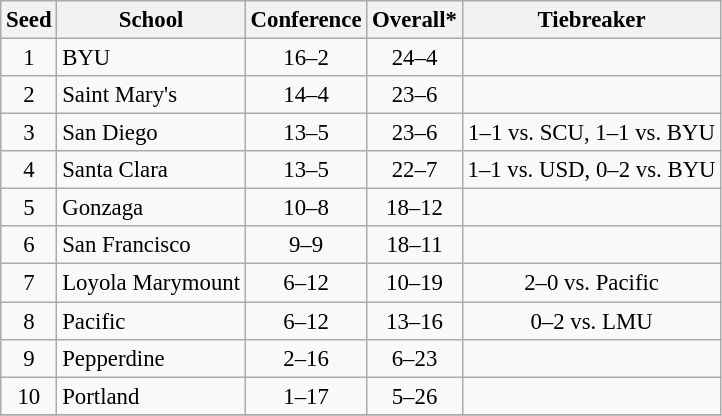<table class="wikitable" style="white-space:nowrap; font-size:95%;text-align:center">
<tr>
<th>Seed</th>
<th>School</th>
<th>Conference</th>
<th>Overall*</th>
<th>Tiebreaker</th>
</tr>
<tr>
<td>1</td>
<td align=left>BYU</td>
<td>16–2</td>
<td>24–4</td>
<td></td>
</tr>
<tr>
<td>2</td>
<td align=left>Saint Mary's</td>
<td>14–4</td>
<td>23–6</td>
<td></td>
</tr>
<tr>
<td>3</td>
<td align=left>San Diego</td>
<td>13–5</td>
<td>23–6</td>
<td>1–1 vs. SCU, 1–1 vs. BYU</td>
</tr>
<tr>
<td>4</td>
<td align=left>Santa Clara</td>
<td>13–5</td>
<td>22–7</td>
<td>1–1 vs. USD, 0–2 vs. BYU</td>
</tr>
<tr>
<td>5</td>
<td align=left>Gonzaga</td>
<td>10–8</td>
<td>18–12</td>
<td></td>
</tr>
<tr>
<td>6</td>
<td align=left>San Francisco</td>
<td>9–9</td>
<td>18–11</td>
<td></td>
</tr>
<tr>
<td>7</td>
<td align=left>Loyola Marymount</td>
<td>6–12</td>
<td>10–19</td>
<td>2–0 vs. Pacific</td>
</tr>
<tr>
<td>8</td>
<td align=left>Pacific</td>
<td>6–12</td>
<td>13–16</td>
<td>0–2 vs. LMU</td>
</tr>
<tr>
<td>9</td>
<td align=left>Pepperdine</td>
<td>2–16</td>
<td>6–23</td>
<td></td>
</tr>
<tr>
<td>10</td>
<td align=left>Portland</td>
<td>1–17</td>
<td>5–26</td>
<td></td>
</tr>
<tr>
</tr>
</table>
